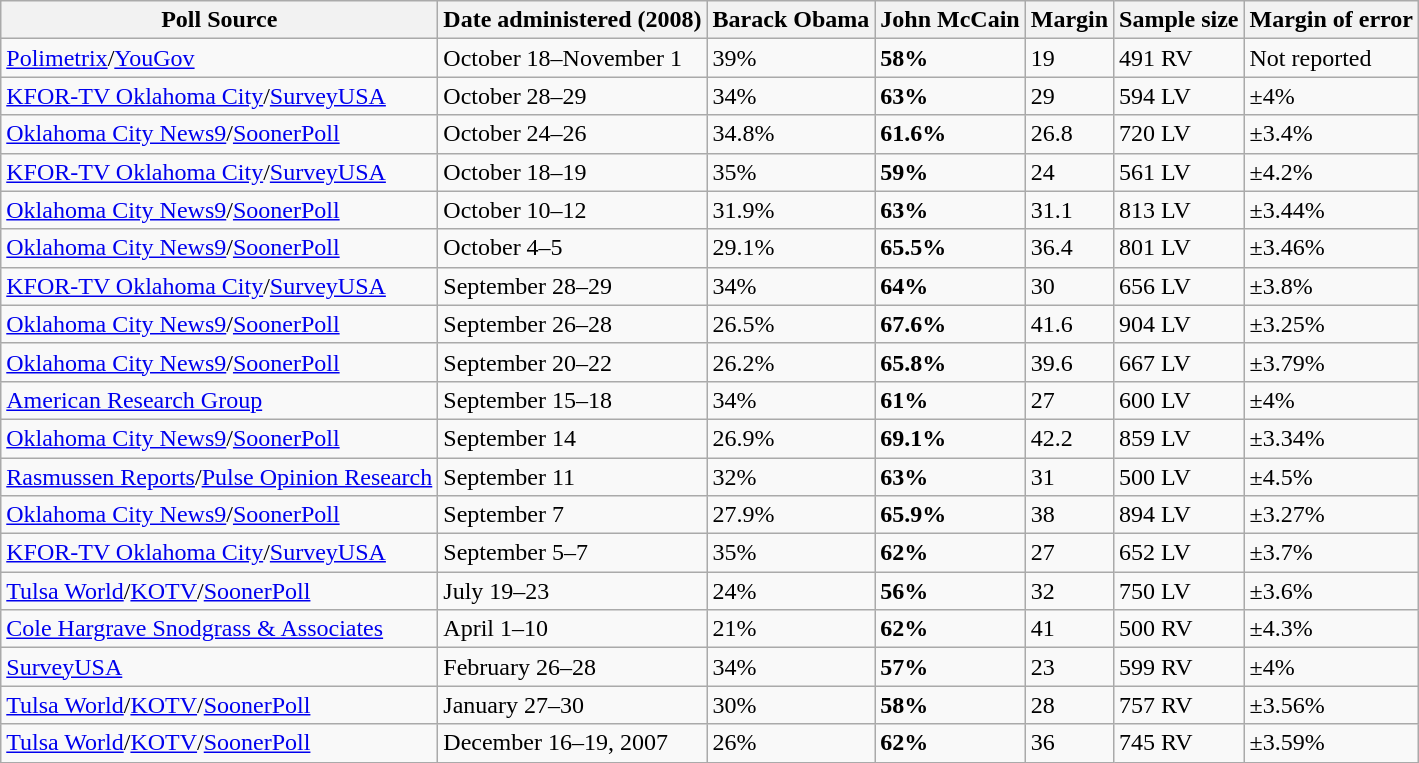<table class="wikitable collapsible">
<tr>
<th>Poll Source</th>
<th>Date administered (2008)</th>
<th>Barack Obama</th>
<th>John McCain</th>
<th>Margin</th>
<th>Sample size</th>
<th>Margin of error</th>
</tr>
<tr>
<td><a href='#'>Polimetrix</a>/<a href='#'>YouGov</a></td>
<td>October 18–November 1</td>
<td>39%</td>
<td><strong>58%</strong></td>
<td>19</td>
<td>491 RV</td>
<td>Not reported</td>
</tr>
<tr>
<td><a href='#'>KFOR-TV Oklahoma City</a>/<a href='#'>SurveyUSA</a></td>
<td>October 28–29</td>
<td>34%</td>
<td><strong>63%</strong></td>
<td>29</td>
<td>594 LV</td>
<td>±4%</td>
</tr>
<tr>
<td><a href='#'>Oklahoma City News9</a>/<a href='#'>SoonerPoll</a></td>
<td>October 24–26</td>
<td>34.8%</td>
<td><strong>61.6%</strong></td>
<td>26.8</td>
<td>720 LV</td>
<td>±3.4%</td>
</tr>
<tr>
<td><a href='#'>KFOR-TV Oklahoma City</a>/<a href='#'>SurveyUSA</a></td>
<td>October 18–19</td>
<td>35%</td>
<td><strong>59%</strong></td>
<td>24</td>
<td>561 LV</td>
<td>±4.2%</td>
</tr>
<tr>
<td><a href='#'>Oklahoma City News9</a>/<a href='#'>SoonerPoll</a></td>
<td>October 10–12</td>
<td>31.9%</td>
<td><strong>63%</strong></td>
<td>31.1</td>
<td>813 LV</td>
<td>±3.44%</td>
</tr>
<tr>
<td><a href='#'>Oklahoma City News9</a>/<a href='#'>SoonerPoll</a></td>
<td>October 4–5</td>
<td>29.1%</td>
<td><strong>65.5%</strong></td>
<td>36.4</td>
<td>801 LV</td>
<td>±3.46%</td>
</tr>
<tr>
<td><a href='#'>KFOR-TV Oklahoma City</a>/<a href='#'>SurveyUSA</a></td>
<td>September 28–29</td>
<td>34%</td>
<td><strong>64%</strong></td>
<td>30</td>
<td>656 LV</td>
<td>±3.8%</td>
</tr>
<tr>
<td><a href='#'>Oklahoma City News9</a>/<a href='#'>SoonerPoll</a></td>
<td>September 26–28</td>
<td>26.5%</td>
<td><strong>67.6%</strong></td>
<td>41.6</td>
<td>904 LV</td>
<td>±3.25%</td>
</tr>
<tr>
<td><a href='#'>Oklahoma City News9</a>/<a href='#'>SoonerPoll</a></td>
<td>September 20–22</td>
<td>26.2%</td>
<td><strong>65.8%</strong></td>
<td>39.6</td>
<td>667 LV</td>
<td>±3.79%</td>
</tr>
<tr>
<td><a href='#'>American Research Group</a></td>
<td>September 15–18</td>
<td>34%</td>
<td><strong>61%</strong></td>
<td>27</td>
<td>600 LV</td>
<td>±4%</td>
</tr>
<tr>
<td><a href='#'>Oklahoma City News9</a>/<a href='#'>SoonerPoll</a></td>
<td>September 14</td>
<td>26.9%</td>
<td><strong>69.1%</strong></td>
<td>42.2</td>
<td>859 LV</td>
<td>±3.34%</td>
</tr>
<tr>
<td><a href='#'>Rasmussen Reports</a>/<a href='#'>Pulse Opinion Research</a></td>
<td>September 11</td>
<td>32%</td>
<td><strong>63%</strong></td>
<td>31</td>
<td>500 LV</td>
<td>±4.5%</td>
</tr>
<tr>
<td><a href='#'>Oklahoma City News9</a>/<a href='#'>SoonerPoll</a></td>
<td>September 7</td>
<td>27.9%</td>
<td><strong>65.9%</strong></td>
<td>38</td>
<td>894 LV</td>
<td>±3.27%</td>
</tr>
<tr>
<td><a href='#'>KFOR-TV Oklahoma City</a>/<a href='#'>SurveyUSA</a></td>
<td>September 5–7</td>
<td>35%</td>
<td><strong>62%</strong></td>
<td>27</td>
<td>652 LV</td>
<td>±3.7%</td>
</tr>
<tr>
<td><a href='#'>Tulsa World</a>/<a href='#'>KOTV</a>/<a href='#'>SoonerPoll</a></td>
<td>July 19–23</td>
<td>24%</td>
<td><strong>56%</strong></td>
<td>32</td>
<td>750 LV</td>
<td>±3.6%</td>
</tr>
<tr>
<td><a href='#'>Cole Hargrave Snodgrass & Associates</a></td>
<td>April 1–10</td>
<td>21%</td>
<td><strong>62%</strong></td>
<td>41</td>
<td>500 RV</td>
<td>±4.3%</td>
</tr>
<tr>
<td><a href='#'>SurveyUSA</a></td>
<td>February 26–28</td>
<td>34%</td>
<td><strong>57%</strong></td>
<td>23</td>
<td>599 RV</td>
<td>±4%</td>
</tr>
<tr>
<td><a href='#'>Tulsa World</a>/<a href='#'>KOTV</a>/<a href='#'>SoonerPoll</a></td>
<td>January 27–30</td>
<td>30%</td>
<td><strong>58%</strong></td>
<td>28</td>
<td>757 RV</td>
<td>±3.56%</td>
</tr>
<tr>
<td><a href='#'>Tulsa World</a>/<a href='#'>KOTV</a>/<a href='#'>SoonerPoll</a></td>
<td>December 16–19, 2007</td>
<td>26%</td>
<td><strong>62%</strong></td>
<td>36</td>
<td>745 RV</td>
<td>±3.59%</td>
</tr>
</table>
